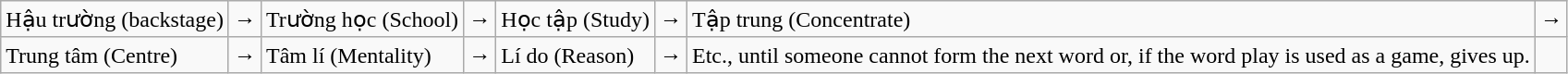<table class="wikitable">
<tr>
<td>Hậu trường (backstage)</td>
<td>→</td>
<td>Trường học (School)</td>
<td>→</td>
<td>Học tập (Study)</td>
<td>→</td>
<td>Tập trung (Concentrate)</td>
<td>→</td>
</tr>
<tr>
<td>Trung tâm (Centre)</td>
<td>→</td>
<td>Tâm lí (Mentality)</td>
<td>→</td>
<td>Lí do (Reason)</td>
<td>→</td>
<td>Etc., until someone cannot form the next word or, if the word play is used as a game, gives up.</td>
<td></td>
</tr>
</table>
